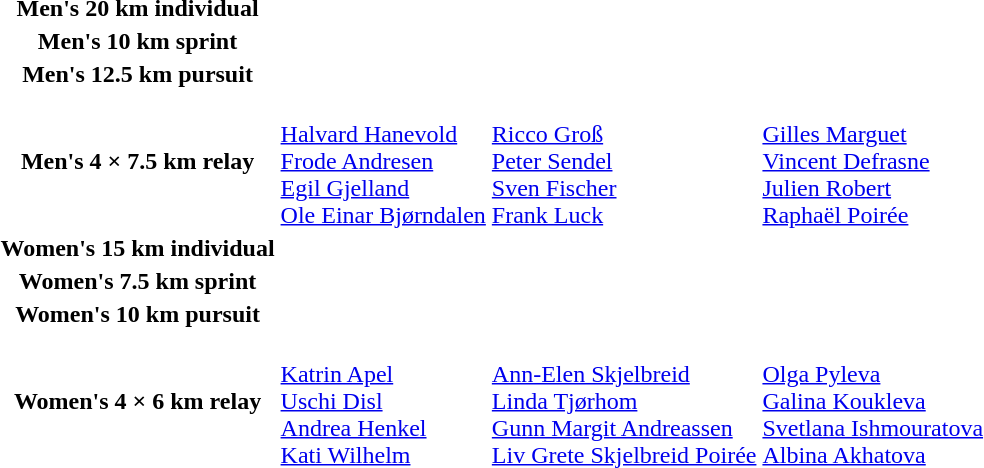<table>
<tr>
<th scope="row">Men's 20 km individual<br></th>
<td></td>
<td></td>
<td></td>
</tr>
<tr>
<th scope="row">Men's 10 km sprint<br></th>
<td></td>
<td></td>
<td></td>
</tr>
<tr>
<th scope="row">Men's 12.5 km pursuit<br></th>
<td></td>
<td></td>
<td></td>
</tr>
<tr>
<th scope="row">Men's 4 × 7.5 km relay<br></th>
<td><br><a href='#'>Halvard Hanevold</a><br><a href='#'>Frode Andresen</a><br><a href='#'>Egil Gjelland</a><br><a href='#'>Ole Einar Bjørndalen</a></td>
<td><br><a href='#'>Ricco Groß</a><br><a href='#'>Peter Sendel</a><br><a href='#'>Sven Fischer</a><br><a href='#'>Frank Luck</a></td>
<td><br><a href='#'>Gilles Marguet</a><br><a href='#'>Vincent Defrasne</a><br><a href='#'>Julien Robert</a><br><a href='#'>Raphaël Poirée</a></td>
</tr>
<tr>
<th scope="row">Women's 15 km individual<br></th>
<td></td>
<td></td>
<td></td>
</tr>
<tr>
<th scope="row">Women's 7.5 km sprint<br></th>
<td></td>
<td></td>
<td></td>
</tr>
<tr>
<th scope="row">Women's 10 km pursuit<br></th>
<td></td>
<td></td>
<td></td>
</tr>
<tr>
<th scope="row">Women's 4 × 6 km relay<br></th>
<td><br><a href='#'>Katrin Apel</a><br><a href='#'>Uschi Disl</a><br><a href='#'>Andrea Henkel</a><br><a href='#'>Kati Wilhelm</a></td>
<td><br><a href='#'>Ann-Elen Skjelbreid</a><br><a href='#'>Linda Tjørhom</a><br><a href='#'>Gunn Margit Andreassen</a><br><a href='#'>Liv Grete Skjelbreid Poirée</a></td>
<td><br><a href='#'>Olga Pyleva</a><br><a href='#'>Galina Koukleva</a><br><a href='#'>Svetlana Ishmouratova</a><br><a href='#'>Albina Akhatova</a></td>
</tr>
</table>
